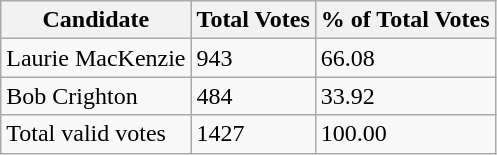<table class="wikitable">
<tr>
<th>Candidate</th>
<th>Total Votes</th>
<th>% of Total Votes</th>
</tr>
<tr>
<td>Laurie MacKenzie</td>
<td>943</td>
<td>66.08</td>
</tr>
<tr>
<td>Bob Crighton</td>
<td>484</td>
<td>33.92</td>
</tr>
<tr>
<td>Total valid votes</td>
<td>1427</td>
<td>100.00</td>
</tr>
</table>
